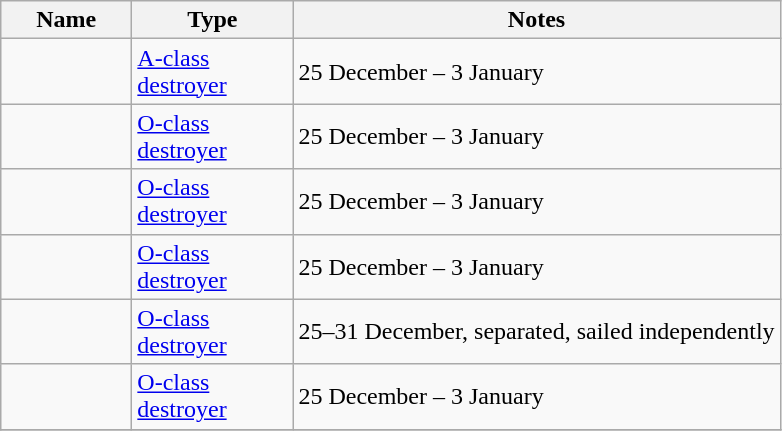<table class="wikitable sortable">
<tr>
<th scope="col" width="80px">Name</th>
<th scope="col" width="100px">Type</th>
<th>Notes</th>
</tr>
<tr>
<td align="left"></td>
<td align="left"><a href='#'>A-class destroyer</a></td>
<td align="left">25 December – 3 January</td>
</tr>
<tr>
<td align="left"></td>
<td align="left"><a href='#'>O-class destroyer</a></td>
<td align="left">25 December – 3 January</td>
</tr>
<tr>
<td align="left"></td>
<td align="left"><a href='#'>O-class destroyer</a></td>
<td align="left">25 December – 3 January</td>
</tr>
<tr>
<td align="left"></td>
<td align="left"><a href='#'>O-class destroyer</a></td>
<td align="left">25 December – 3 January</td>
</tr>
<tr>
<td align="left"></td>
<td align="left"><a href='#'>O-class destroyer</a></td>
<td align="left">25–31 December, separated, sailed independently</td>
</tr>
<tr>
<td align="left"></td>
<td align="left"><a href='#'>O-class destroyer</a></td>
<td align="left">25 December – 3 January</td>
</tr>
<tr>
</tr>
</table>
